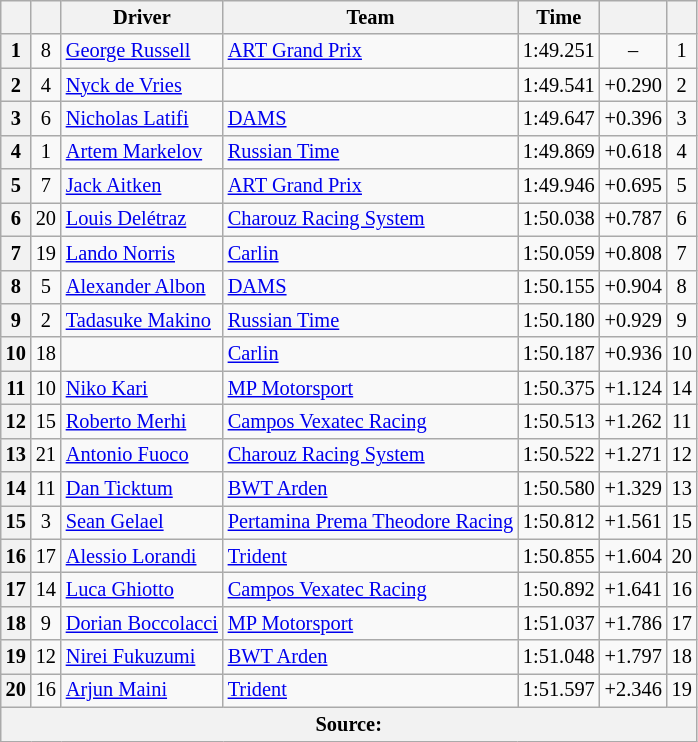<table class="wikitable" style="font-size:85%">
<tr>
<th scope="col"></th>
<th scope="col"></th>
<th scope="col">Driver</th>
<th scope="col">Team</th>
<th scope="col">Time</th>
<th scope="col"></th>
<th scope="col"></th>
</tr>
<tr>
<th scope="row">1</th>
<td align="center">8</td>
<td> <a href='#'>George Russell</a></td>
<td><a href='#'>ART Grand Prix</a></td>
<td>1:49.251</td>
<td align="center">–</td>
<td align="center">1</td>
</tr>
<tr>
<th scope="row">2</th>
<td align="center">4</td>
<td> <a href='#'>Nyck de Vries</a></td>
<td></td>
<td>1:49.541</td>
<td align="center">+0.290</td>
<td align="center">2</td>
</tr>
<tr>
<th scope="row">3</th>
<td align="center">6</td>
<td> <a href='#'>Nicholas Latifi</a></td>
<td><a href='#'>DAMS</a></td>
<td>1:49.647</td>
<td align="center">+0.396</td>
<td align="center">3</td>
</tr>
<tr>
<th scope="row">4</th>
<td align="center">1</td>
<td> <a href='#'>Artem Markelov</a></td>
<td><a href='#'>Russian Time</a></td>
<td>1:49.869</td>
<td align="center">+0.618</td>
<td align="center">4</td>
</tr>
<tr>
<th scope="row">5</th>
<td align="center">7</td>
<td> <a href='#'>Jack Aitken</a></td>
<td><a href='#'>ART Grand Prix</a></td>
<td>1:49.946</td>
<td align="center">+0.695</td>
<td align="center">5</td>
</tr>
<tr>
<th scope="row">6</th>
<td align="center">20</td>
<td> <a href='#'>Louis Delétraz</a></td>
<td><a href='#'>Charouz Racing System</a></td>
<td>1:50.038</td>
<td align="center">+0.787</td>
<td align="center">6</td>
</tr>
<tr>
<th scope="row">7</th>
<td align="center">19</td>
<td> <a href='#'>Lando Norris</a></td>
<td><a href='#'>Carlin</a></td>
<td>1:50.059</td>
<td align="center">+0.808</td>
<td align="center">7</td>
</tr>
<tr>
<th scope="row">8</th>
<td align="center">5</td>
<td> <a href='#'>Alexander Albon</a></td>
<td><a href='#'>DAMS</a></td>
<td>1:50.155</td>
<td align="center">+0.904</td>
<td align="center">8</td>
</tr>
<tr>
<th scope="row">9</th>
<td align="center">2</td>
<td> <a href='#'>Tadasuke Makino</a></td>
<td><a href='#'>Russian Time</a></td>
<td>1:50.180</td>
<td align="center">+0.929</td>
<td align="center">9</td>
</tr>
<tr>
<th scope="row">10</th>
<td align="center">18</td>
<td></td>
<td><a href='#'>Carlin</a></td>
<td>1:50.187</td>
<td align="center">+0.936</td>
<td align="center">10</td>
</tr>
<tr>
<th scope="row">11</th>
<td align="center">10</td>
<td> <a href='#'>Niko Kari</a></td>
<td><a href='#'>MP Motorsport</a></td>
<td>1:50.375</td>
<td align="center">+1.124</td>
<td align="center">14</td>
</tr>
<tr>
<th scope="row">12</th>
<td align="center">15</td>
<td> <a href='#'>Roberto Merhi</a></td>
<td><a href='#'>Campos Vexatec Racing</a></td>
<td>1:50.513</td>
<td align="center">+1.262</td>
<td align="center">11</td>
</tr>
<tr>
<th scope="row">13</th>
<td align="center">21</td>
<td> <a href='#'>Antonio Fuoco</a></td>
<td><a href='#'>Charouz Racing System</a></td>
<td>1:50.522</td>
<td align="center">+1.271</td>
<td align="center">12</td>
</tr>
<tr>
<th scope="row">14</th>
<td align="center">11</td>
<td> <a href='#'>Dan Ticktum</a></td>
<td><a href='#'>BWT Arden</a></td>
<td>1:50.580</td>
<td align="center">+1.329</td>
<td align="center">13</td>
</tr>
<tr>
<th scope="row">15</th>
<td align="center">3</td>
<td> <a href='#'>Sean Gelael</a></td>
<td><a href='#'>Pertamina Prema Theodore Racing</a></td>
<td>1:50.812</td>
<td align="center">+1.561</td>
<td align="center">15</td>
</tr>
<tr>
<th scope="row">16</th>
<td align="center">17</td>
<td> <a href='#'>Alessio Lorandi</a></td>
<td><a href='#'>Trident</a></td>
<td>1:50.855</td>
<td align="center">+1.604</td>
<td align="center">20</td>
</tr>
<tr>
<th scope="row">17</th>
<td align="center">14</td>
<td> <a href='#'>Luca Ghiotto</a></td>
<td><a href='#'>Campos Vexatec Racing</a></td>
<td>1:50.892</td>
<td align="center">+1.641</td>
<td align="center">16</td>
</tr>
<tr>
<th scope="row">18</th>
<td align="center">9</td>
<td> <a href='#'>Dorian Boccolacci</a></td>
<td><a href='#'>MP Motorsport</a></td>
<td>1:51.037</td>
<td align="center">+1.786</td>
<td align="center">17</td>
</tr>
<tr>
<th scope="row">19</th>
<td align="center">12</td>
<td> <a href='#'>Nirei Fukuzumi</a></td>
<td><a href='#'>BWT Arden</a></td>
<td>1:51.048</td>
<td align="center">+1.797</td>
<td align="center">18</td>
</tr>
<tr>
<th scope="row">20</th>
<td align="center">16</td>
<td> <a href='#'>Arjun Maini</a></td>
<td><a href='#'>Trident</a></td>
<td>1:51.597</td>
<td align="center">+2.346</td>
<td align="center">19</td>
</tr>
<tr>
<th colspan="7">Source:</th>
</tr>
</table>
